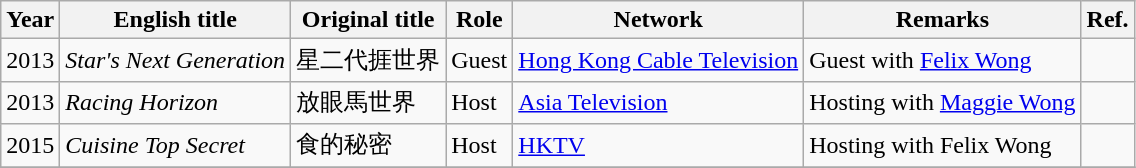<table class="wikitable sortable">
<tr>
<th>Year</th>
<th>English title</th>
<th>Original title</th>
<th>Role</th>
<th>Network</th>
<th>Remarks</th>
<th>Ref.</th>
</tr>
<tr>
<td>2013</td>
<td><em>Star's Next Generation</em></td>
<td>星二代捱世界</td>
<td>Guest</td>
<td><a href='#'>Hong Kong Cable Television</a></td>
<td>Guest with <a href='#'>Felix Wong</a></td>
<td></td>
</tr>
<tr>
<td>2013</td>
<td><em>Racing Horizon</em></td>
<td>放眼馬世界</td>
<td>Host</td>
<td><a href='#'>Asia Television</a></td>
<td>Hosting with <a href='#'>Maggie Wong</a></td>
<td></td>
</tr>
<tr>
<td>2015</td>
<td><em>Cuisine Top Secret</em></td>
<td>食的秘密</td>
<td>Host</td>
<td><a href='#'>HKTV</a></td>
<td>Hosting with Felix Wong</td>
<td></td>
</tr>
<tr>
</tr>
</table>
